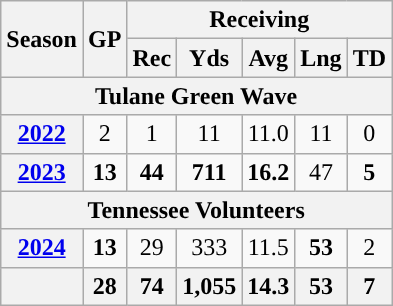<table class="wikitable" style="text-align:center;">
<tr>
<th rowspan="2">Season</th>
<th rowspan="2">GP</th>
<th colspan="5">Receiving</th>
</tr>
<tr>
<th>Rec</th>
<th>Yds</th>
<th>Avg</th>
<th>Lng</th>
<th>TD</th>
</tr>
<tr>
<th colspan="20">Tulane Green Wave</th>
</tr>
<tr>
<th><a href='#'>2022</a></th>
<td>2</td>
<td>1</td>
<td>11</td>
<td>11.0</td>
<td>11</td>
<td>0</td>
</tr>
<tr>
<th><a href='#'>2023</a></th>
<td><strong>13</strong></td>
<td><strong>44</strong></td>
<td><strong>711</strong></td>
<td><strong>16.2</strong></td>
<td>47</td>
<td><strong>5</strong></td>
</tr>
<tr>
<th colspan="20">Tennessee Volunteers</th>
</tr>
<tr>
<th><a href='#'>2024</a></th>
<td><strong>13</strong></td>
<td>29</td>
<td>333</td>
<td>11.5</td>
<td><strong>53</strong></td>
<td>2</td>
</tr>
<tr>
<th></th>
<th>28</th>
<th>74</th>
<th>1,055</th>
<th>14.3</th>
<th>53</th>
<th>7</th>
</tr>
</table>
